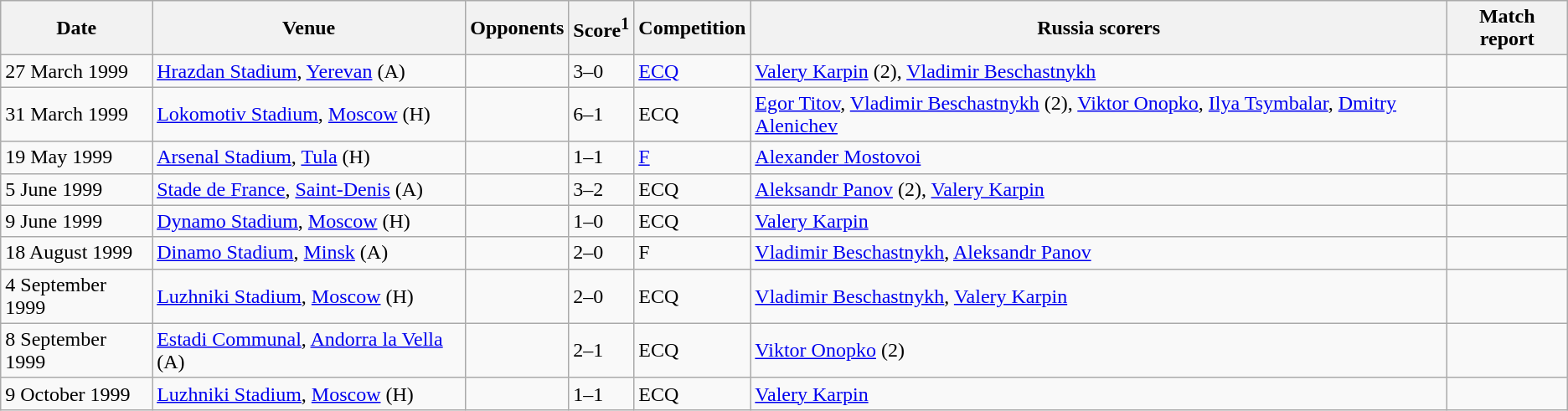<table class="wikitable">
<tr>
<th>Date</th>
<th>Venue</th>
<th>Opponents</th>
<th>Score<sup>1</sup></th>
<th>Competition</th>
<th>Russia scorers</th>
<th>Match report</th>
</tr>
<tr>
<td>27 March 1999</td>
<td><a href='#'>Hrazdan Stadium</a>, <a href='#'>Yerevan</a> (A)</td>
<td></td>
<td>3–0</td>
<td><a href='#'>ECQ</a></td>
<td><a href='#'>Valery Karpin</a> (2), <a href='#'>Vladimir Beschastnykh</a></td>
<td></td>
</tr>
<tr>
<td>31 March 1999</td>
<td><a href='#'>Lokomotiv Stadium</a>, <a href='#'>Moscow</a> (H)</td>
<td></td>
<td>6–1</td>
<td>ECQ</td>
<td><a href='#'>Egor Titov</a>, <a href='#'>Vladimir Beschastnykh</a> (2), <a href='#'>Viktor Onopko</a>, <a href='#'>Ilya Tsymbalar</a>, <a href='#'>Dmitry Alenichev</a></td>
<td></td>
</tr>
<tr>
<td>19 May 1999</td>
<td><a href='#'>Arsenal Stadium</a>, <a href='#'>Tula</a> (H)</td>
<td></td>
<td>1–1</td>
<td><a href='#'>F</a></td>
<td><a href='#'>Alexander Mostovoi</a></td>
<td></td>
</tr>
<tr>
<td>5 June 1999</td>
<td><a href='#'>Stade de France</a>, <a href='#'>Saint-Denis</a> (A)</td>
<td></td>
<td>3–2</td>
<td>ECQ</td>
<td><a href='#'>Aleksandr Panov</a> (2), <a href='#'>Valery Karpin</a></td>
<td></td>
</tr>
<tr>
<td>9 June 1999</td>
<td><a href='#'>Dynamo Stadium</a>, <a href='#'>Moscow</a> (H)</td>
<td></td>
<td>1–0</td>
<td>ECQ</td>
<td><a href='#'>Valery Karpin</a></td>
<td></td>
</tr>
<tr>
<td>18 August 1999</td>
<td><a href='#'>Dinamo Stadium</a>, <a href='#'>Minsk</a> (A)</td>
<td></td>
<td>2–0</td>
<td>F</td>
<td><a href='#'>Vladimir Beschastnykh</a>, <a href='#'>Aleksandr Panov</a></td>
<td></td>
</tr>
<tr>
<td>4 September 1999</td>
<td><a href='#'>Luzhniki Stadium</a>, <a href='#'>Moscow</a> (H)</td>
<td></td>
<td>2–0</td>
<td>ECQ</td>
<td><a href='#'>Vladimir Beschastnykh</a>, <a href='#'>Valery Karpin</a></td>
<td></td>
</tr>
<tr>
<td>8 September 1999</td>
<td><a href='#'>Estadi Communal</a>, <a href='#'>Andorra la Vella</a> (A)</td>
<td></td>
<td>2–1</td>
<td>ECQ</td>
<td><a href='#'>Viktor Onopko</a> (2)</td>
<td></td>
</tr>
<tr>
<td>9 October 1999</td>
<td><a href='#'>Luzhniki Stadium</a>, <a href='#'>Moscow</a> (H)</td>
<td></td>
<td>1–1</td>
<td>ECQ</td>
<td><a href='#'>Valery Karpin</a></td>
<td></td>
</tr>
</table>
